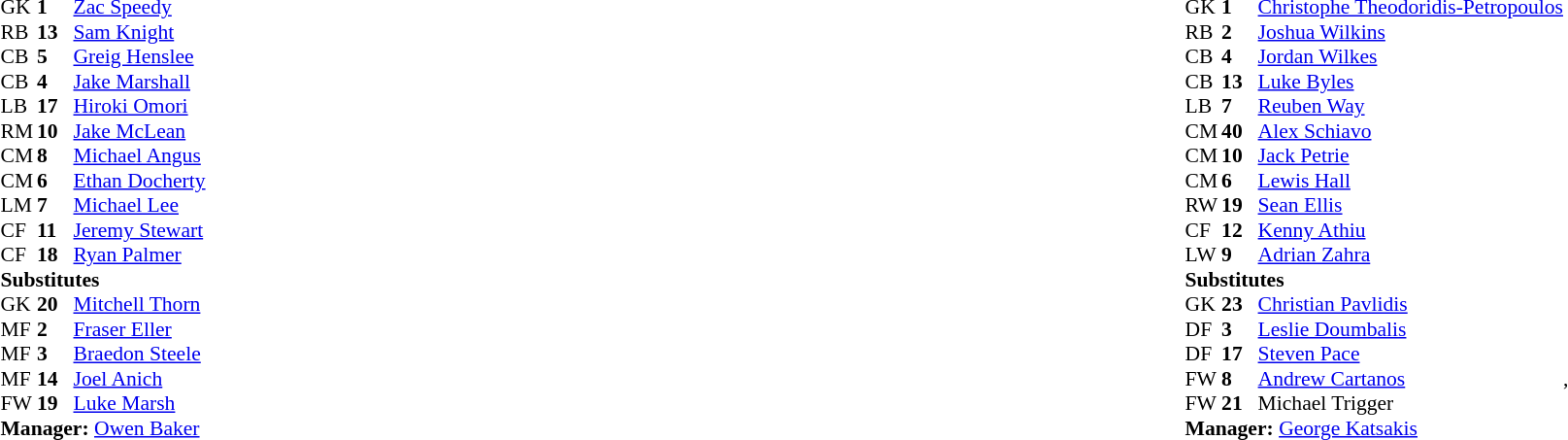<table style="width:100%">
<tr>
<td style="vertical-align:top; width:40%"><br><table style="font-size: 90%" cellspacing="0" cellpadding="0">
<tr>
<th width=25></th>
<th width=25></th>
</tr>
<tr>
</tr>
<tr>
<td>GK</td>
<td><strong>1</strong></td>
<td> <a href='#'>Zac Speedy</a></td>
</tr>
<tr>
<td>RB</td>
<td><strong>13</strong></td>
<td> <a href='#'>Sam Knight</a></td>
</tr>
<tr>
<td>CB</td>
<td><strong>5</strong></td>
<td> <a href='#'>Greig Henslee</a></td>
<td></td>
</tr>
<tr>
<td>CB</td>
<td><strong>4</strong></td>
<td> <a href='#'>Jake Marshall</a></td>
</tr>
<tr>
<td>LB</td>
<td><strong>17</strong></td>
<td> <a href='#'>Hiroki Omori</a></td>
</tr>
<tr>
<td>RM</td>
<td><strong>10</strong></td>
<td> <a href='#'>Jake McLean</a></td>
</tr>
<tr>
<td>CM</td>
<td><strong>8</strong></td>
<td> <a href='#'>Michael Angus</a></td>
</tr>
<tr>
<td>CM</td>
<td><strong>6</strong></td>
<td> <a href='#'>Ethan Docherty</a></td>
</tr>
<tr>
<td>LM</td>
<td><strong>7</strong></td>
<td> <a href='#'>Michael Lee</a></td>
</tr>
<tr>
<td>CF</td>
<td><strong>11</strong></td>
<td> <a href='#'>Jeremy Stewart</a></td>
<td></td>
</tr>
<tr>
<td>CF</td>
<td><strong>18</strong></td>
<td> <a href='#'>Ryan Palmer</a></td>
<td></td>
</tr>
<tr>
<td colspan=3><strong>Substitutes</strong></td>
</tr>
<tr>
<td>GK</td>
<td><strong>20</strong></td>
<td> <a href='#'>Mitchell Thorn</a></td>
</tr>
<tr>
<td>MF</td>
<td><strong>2</strong></td>
<td> <a href='#'>Fraser Eller</a></td>
</tr>
<tr>
<td>MF</td>
<td><strong>3</strong></td>
<td> <a href='#'>Braedon Steele</a></td>
<td></td>
</tr>
<tr>
<td>MF</td>
<td><strong>14</strong></td>
<td> <a href='#'>Joel Anich</a></td>
</tr>
<tr>
<td>FW</td>
<td><strong>19</strong></td>
<td> <a href='#'>Luke Marsh</a></td>
<td></td>
</tr>
<tr>
<td colspan=3><strong>Manager:</strong>  <a href='#'>Owen Baker</a></td>
</tr>
<tr>
<td colspan=4></td>
</tr>
</table>
</td>
<td valign="top"></td>
<td style="vertical-align:top; width:50%"><br><table cellspacing="0" cellpadding="0" style="font-size:90%; margin:auto">
<tr>
<th width=25></th>
<th width=25></th>
</tr>
<tr>
<td>GK</td>
<td><strong>1</strong></td>
<td> <a href='#'>Christophe Theodoridis-Petropoulos</a></td>
</tr>
<tr>
<td>RB</td>
<td><strong>2</strong></td>
<td> <a href='#'>Joshua Wilkins</a></td>
<td></td>
</tr>
<tr>
<td>CB</td>
<td><strong>4</strong></td>
<td> <a href='#'>Jordan Wilkes</a></td>
</tr>
<tr>
<td>CB</td>
<td><strong>13</strong></td>
<td> <a href='#'>Luke Byles</a></td>
</tr>
<tr>
<td>LB</td>
<td><strong>7</strong></td>
<td> <a href='#'>Reuben Way</a></td>
<td></td>
</tr>
<tr>
<td>CM</td>
<td><strong>40</strong></td>
<td> <a href='#'>Alex Schiavo</a></td>
</tr>
<tr>
<td>CM</td>
<td><strong>10</strong></td>
<td> <a href='#'>Jack Petrie</a></td>
</tr>
<tr>
<td>CM</td>
<td><strong>6</strong></td>
<td> <a href='#'>Lewis Hall</a></td>
<td></td>
</tr>
<tr>
<td>RW</td>
<td><strong>19</strong></td>
<td> <a href='#'>Sean Ellis</a></td>
<td></td>
</tr>
<tr>
<td>CF</td>
<td><strong>12</strong></td>
<td> <a href='#'>Kenny Athiu</a></td>
</tr>
<tr>
<td>LW</td>
<td><strong>9</strong></td>
<td> <a href='#'>Adrian Zahra</a></td>
<td></td>
</tr>
<tr>
<td colspan=3><strong>Substitutes</strong></td>
</tr>
<tr>
<td>GK</td>
<td><strong>23</strong></td>
<td> <a href='#'>Christian Pavlidis</a></td>
</tr>
<tr>
<td>DF</td>
<td><strong>3</strong></td>
<td> <a href='#'>Leslie Doumbalis</a></td>
</tr>
<tr>
<td>DF</td>
<td><strong>17</strong></td>
<td> <a href='#'>Steven Pace</a></td>
<td></td>
</tr>
<tr>
<td>FW</td>
<td><strong>8</strong></td>
<td> <a href='#'>Andrew Cartanos</a></td>
<td>, </td>
</tr>
<tr>
<td>FW</td>
<td><strong>21</strong></td>
<td> Michael Trigger</td>
<td></td>
</tr>
<tr>
<td colspan=3><strong>Manager:</strong>  <a href='#'>George Katsakis</a></td>
</tr>
<tr>
<td colspan=4></td>
</tr>
</table>
</td>
</tr>
</table>
